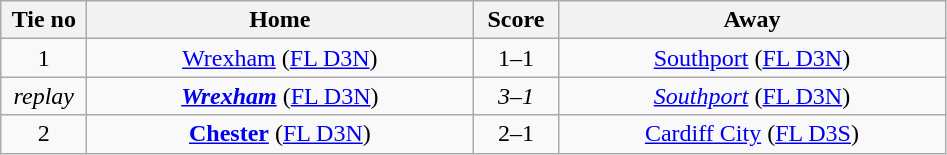<table class="wikitable" style="text-align:center">
<tr>
<th width=50>Tie no</th>
<th width=250>Home</th>
<th width=50>Score</th>
<th width=250>Away</th>
</tr>
<tr>
<td>1</td>
<td><a href='#'>Wrexham</a> (<a href='#'>FL D3N</a>)</td>
<td>1–1</td>
<td><a href='#'>Southport</a> (<a href='#'>FL D3N</a>)</td>
</tr>
<tr>
<td><em>replay</em></td>
<td><strong><em><a href='#'>Wrexham</a></em></strong> (<a href='#'>FL D3N</a>)</td>
<td><em>3–1</em></td>
<td><em><a href='#'>Southport</a></em> (<a href='#'>FL D3N</a>)</td>
</tr>
<tr>
<td>2</td>
<td><strong><a href='#'>Chester</a></strong> (<a href='#'>FL D3N</a>)</td>
<td>2–1</td>
<td><a href='#'>Cardiff City</a> (<a href='#'>FL D3S</a>)</td>
</tr>
</table>
